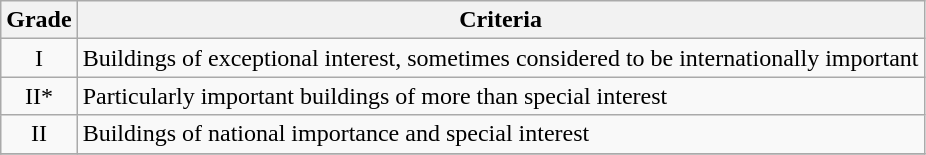<table class="wikitable" border="1">
<tr>
<th>Grade</th>
<th>Criteria</th>
</tr>
<tr>
<td align="center" >I</td>
<td>Buildings of exceptional interest, sometimes considered to be internationally important</td>
</tr>
<tr>
<td align="center" >II*</td>
<td>Particularly important buildings of more than special interest</td>
</tr>
<tr>
<td align="center" >II</td>
<td>Buildings of national importance and special interest</td>
</tr>
<tr>
</tr>
</table>
